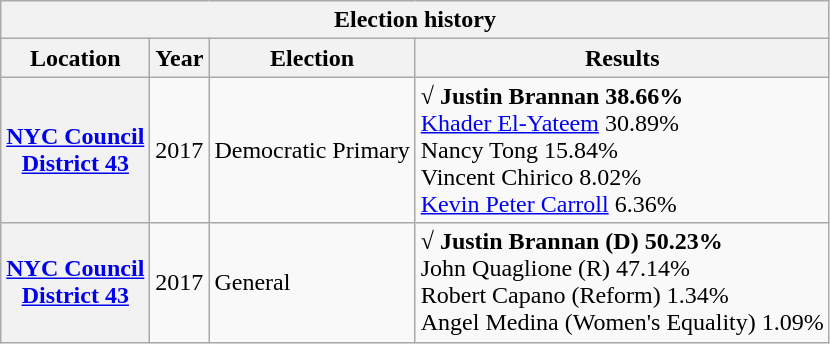<table class="wikitable collapsible">
<tr valign=bottom>
<th colspan=4>Election history</th>
</tr>
<tr valign=bottom>
<th>Location</th>
<th>Year</th>
<th>Election</th>
<th>Results</th>
</tr>
<tr>
<th><a href='#'>NYC Council<br>District 43</a></th>
<td>2017</td>
<td>Democratic Primary</td>
<td><strong>√ Justin Brannan 38.66%</strong><br><a href='#'>Khader El-Yateem</a> 30.89%<br>Nancy Tong 15.84%<br>Vincent Chirico 8.02%<br><a href='#'>Kevin Peter Carroll</a> 6.36%</td>
</tr>
<tr>
<th><a href='#'>NYC Council<br>District 43</a></th>
<td>2017</td>
<td>General</td>
<td><strong>√ Justin Brannan (D) 50.23%</strong><br>John Quaglione (R) 47.14%<br>Robert Capano (Reform) 1.34%<br>Angel Medina (Women's Equality) 1.09%</td>
</tr>
</table>
